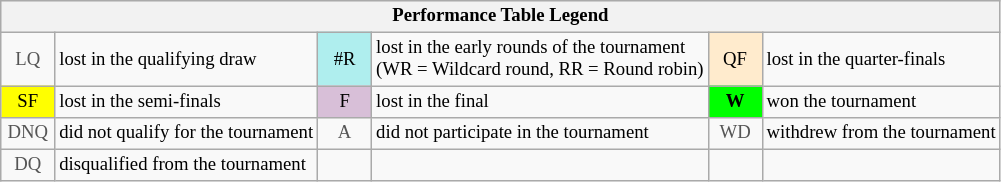<table class="wikitable" style="font-size:78%;">
<tr bgcolor="#efefef">
<th colspan="6">Performance Table Legend</th>
</tr>
<tr>
<td align="center" style="color:#555555;" width="30">LQ</td>
<td>lost in the qualifying draw</td>
<td align="center" style="background:#afeeee;">#R</td>
<td>lost in the early rounds of the tournament<br>(WR = Wildcard round, RR = Round robin)</td>
<td align="center" style="background:#ffebcd;">QF</td>
<td>lost in the quarter-finals</td>
</tr>
<tr>
<td align="center" style="background:yellow;">SF</td>
<td>lost in the semi-finals</td>
<td align="center" style="background:#D8BFD8;">F</td>
<td>lost in the final</td>
<td align="center" style="background:#00ff00;"><strong>W</strong></td>
<td>won the tournament</td>
</tr>
<tr>
<td align="center" style="color:#555555;" width="30">DNQ</td>
<td>did not qualify for the tournament</td>
<td align="center" style="color:#555555;" width="30">A</td>
<td>did not participate in the tournament</td>
<td align="center" style="color:#555555;" width="30">WD</td>
<td>withdrew from the tournament</td>
</tr>
<tr>
<td align="center" style="color:#555555;" width="30">DQ</td>
<td>disqualified from the tournament</td>
<td></td>
<td></td>
<td></td>
<td></td>
</tr>
</table>
